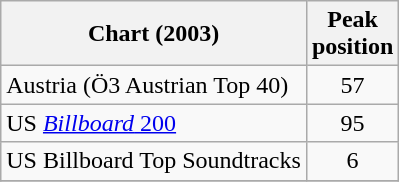<table class="wikitable">
<tr>
<th>Chart (2003)</th>
<th>Peak<br>position</th>
</tr>
<tr>
<td>Austria (Ö3 Austrian Top 40)</td>
<td style="text-align:center;">57</td>
</tr>
<tr>
<td>US <a href='#'><em>Billboard</em> 200</a></td>
<td style="text-align:center;">95</td>
</tr>
<tr>
<td>US Billboard Top Soundtracks</td>
<td style="text-align:center;">6</td>
</tr>
<tr>
</tr>
</table>
